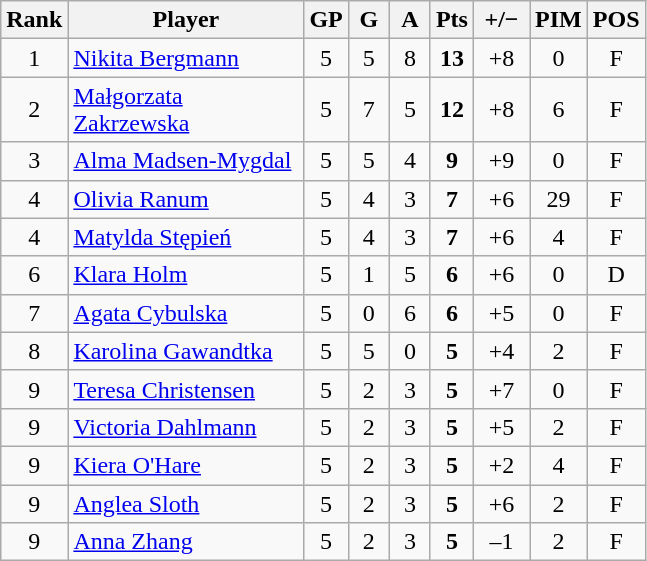<table class="wikitable sortable" style="text-align:center;">
<tr>
<th width=30>Rank</th>
<th width=150>Player</th>
<th width=20>GP</th>
<th width=20>G</th>
<th width=20>A</th>
<th width=20>Pts</th>
<th width=30>+/−</th>
<th width=30>PIM</th>
<th width=30>POS</th>
</tr>
<tr>
<td>1</td>
<td align=left> <a href='#'>Nikita Bergmann</a></td>
<td>5</td>
<td>5</td>
<td>8</td>
<td><strong>13</strong></td>
<td>+8</td>
<td>0</td>
<td>F</td>
</tr>
<tr>
<td>2</td>
<td align=left> <a href='#'>Małgorzata Zakrzewska</a></td>
<td>5</td>
<td>7</td>
<td>5</td>
<td><strong>12</strong></td>
<td>+8</td>
<td>6</td>
<td>F</td>
</tr>
<tr>
<td>3</td>
<td align=left> <a href='#'>Alma Madsen-Mygdal</a></td>
<td>5</td>
<td>5</td>
<td>4</td>
<td><strong>9</strong></td>
<td>+9</td>
<td>0</td>
<td>F</td>
</tr>
<tr>
<td>4</td>
<td align=left> <a href='#'>Olivia Ranum</a></td>
<td>5</td>
<td>4</td>
<td>3</td>
<td><strong>7</strong></td>
<td>+6</td>
<td>29</td>
<td>F</td>
</tr>
<tr>
<td>4</td>
<td align=left> <a href='#'>Matylda Stępień</a></td>
<td>5</td>
<td>4</td>
<td>3</td>
<td><strong>7</strong></td>
<td>+6</td>
<td>4</td>
<td>F</td>
</tr>
<tr>
<td>6</td>
<td align=left> <a href='#'>Klara Holm</a></td>
<td>5</td>
<td>1</td>
<td>5</td>
<td><strong>6</strong></td>
<td>+6</td>
<td>0</td>
<td>D</td>
</tr>
<tr>
<td>7</td>
<td align=left> <a href='#'>Agata Cybulska</a></td>
<td>5</td>
<td>0</td>
<td>6</td>
<td><strong>6</strong></td>
<td>+5</td>
<td>0</td>
<td>F</td>
</tr>
<tr>
<td>8</td>
<td align=left> <a href='#'>Karolina Gawandtka</a></td>
<td>5</td>
<td>5</td>
<td>0</td>
<td><strong>5</strong></td>
<td>+4</td>
<td>2</td>
<td>F</td>
</tr>
<tr>
<td>9</td>
<td align=left> <a href='#'>Teresa Christensen</a></td>
<td>5</td>
<td>2</td>
<td>3</td>
<td><strong>5</strong></td>
<td>+7</td>
<td>0</td>
<td>F</td>
</tr>
<tr>
<td>9</td>
<td align=left> <a href='#'>Victoria Dahlmann</a></td>
<td>5</td>
<td>2</td>
<td>3</td>
<td><strong>5</strong></td>
<td>+5</td>
<td>2</td>
<td>F</td>
</tr>
<tr>
<td>9</td>
<td align=left> <a href='#'>Kiera O'Hare</a></td>
<td>5</td>
<td>2</td>
<td>3</td>
<td><strong>5</strong></td>
<td>+2</td>
<td>4</td>
<td>F</td>
</tr>
<tr>
<td>9</td>
<td align=left> <a href='#'>Anglea Sloth</a></td>
<td>5</td>
<td>2</td>
<td>3</td>
<td><strong>5</strong></td>
<td>+6</td>
<td>2</td>
<td>F</td>
</tr>
<tr>
<td>9</td>
<td align=left> <a href='#'>Anna Zhang</a></td>
<td>5</td>
<td>2</td>
<td>3</td>
<td><strong>5</strong></td>
<td>–1</td>
<td>2</td>
<td>F</td>
</tr>
</table>
